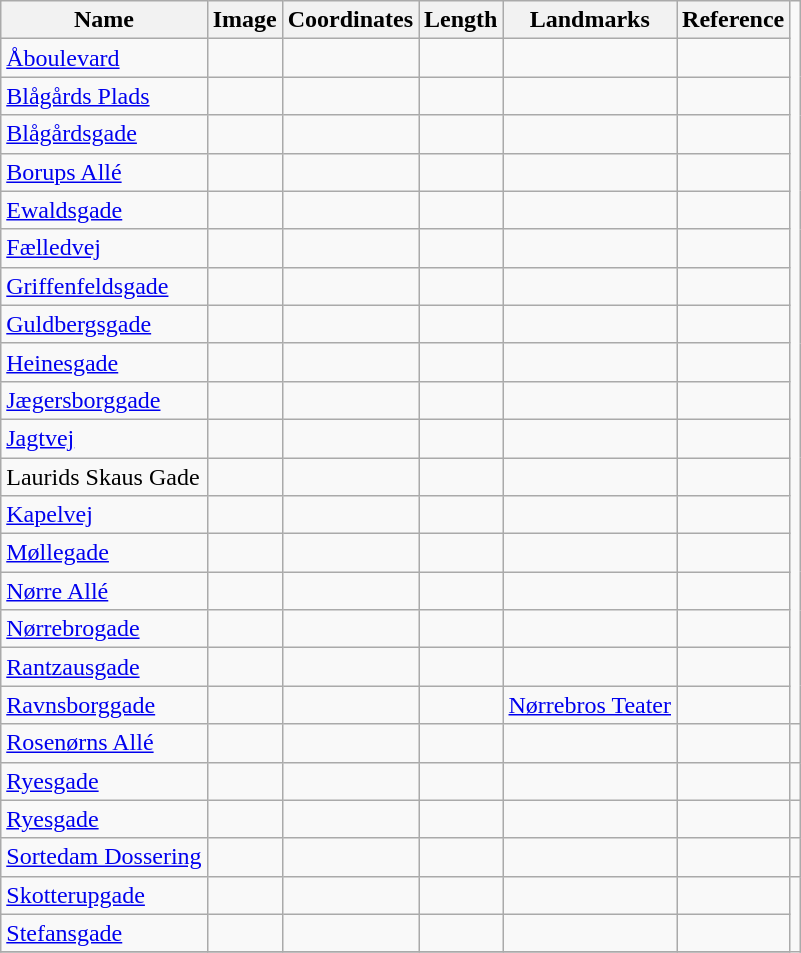<table class="wikitable sortable">
<tr>
<th>Name</th>
<th>Image</th>
<th>Coordinates</th>
<th>Length</th>
<th>Landmarks</th>
<th>Reference</th>
</tr>
<tr>
<td><a href='#'>Åboulevard</a></td>
<td></td>
<td></td>
<td></td>
<td></td>
<td></td>
</tr>
<tr>
<td><a href='#'>Blågårds Plads</a></td>
<td></td>
<td></td>
<td></td>
<td></td>
<td></td>
</tr>
<tr>
<td><a href='#'>Blågårdsgade</a></td>
<td></td>
<td></td>
<td></td>
<td></td>
<td></td>
</tr>
<tr>
<td><a href='#'>Borups Allé</a></td>
<td></td>
<td></td>
<td></td>
<td></td>
<td></td>
</tr>
<tr>
<td><a href='#'>Ewaldsgade</a></td>
<td></td>
<td></td>
<td></td>
<td></td>
<td></td>
</tr>
<tr>
<td><a href='#'>Fælledvej</a></td>
<td></td>
<td></td>
<td></td>
<td></td>
<td></td>
</tr>
<tr>
<td><a href='#'>Griffenfeldsgade</a></td>
<td></td>
<td></td>
<td></td>
<td></td>
<td></td>
</tr>
<tr>
<td><a href='#'>Guldbergsgade</a></td>
<td></td>
<td></td>
<td></td>
<td></td>
<td></td>
</tr>
<tr>
<td><a href='#'>Heinesgade</a></td>
<td></td>
<td></td>
<td></td>
<td></td>
<td></td>
</tr>
<tr>
<td><a href='#'>Jægersborggade</a></td>
<td></td>
<td></td>
<td></td>
<td></td>
<td></td>
</tr>
<tr>
<td><a href='#'>Jagtvej</a></td>
<td></td>
<td></td>
<td></td>
<td></td>
<td></td>
</tr>
<tr>
<td>Laurids Skaus Gade</td>
<td></td>
<td></td>
<td></td>
<td></td>
<td></td>
</tr>
<tr>
<td><a href='#'>Kapelvej</a></td>
<td></td>
<td></td>
<td></td>
<td></td>
<td></td>
</tr>
<tr>
<td><a href='#'>Møllegade</a></td>
<td></td>
<td></td>
<td></td>
<td></td>
<td></td>
</tr>
<tr>
<td><a href='#'>Nørre Allé</a></td>
<td></td>
<td></td>
<td></td>
<td></td>
<td></td>
</tr>
<tr>
<td><a href='#'>Nørrebrogade</a></td>
<td></td>
<td></td>
<td></td>
<td></td>
<td></td>
</tr>
<tr>
<td><a href='#'>Rantzausgade</a></td>
<td></td>
<td></td>
<td></td>
<td></td>
<td></td>
</tr>
<tr>
<td><a href='#'>Ravnsborggade</a></td>
<td></td>
<td></td>
<td></td>
<td><a href='#'>Nørrebros Teater</a></td>
<td></td>
</tr>
<tr>
<td><a href='#'>Rosenørns Allé</a></td>
<td></td>
<td></td>
<td></td>
<td></td>
<td></td>
<td></td>
</tr>
<tr>
<td><a href='#'>Ryesgade</a></td>
<td></td>
<td></td>
<td></td>
<td></td>
<td></td>
<td></td>
</tr>
<tr>
<td><a href='#'>Ryesgade</a></td>
<td></td>
<td></td>
<td></td>
<td></td>
<td></td>
<td></td>
</tr>
<tr>
<td><a href='#'>Sortedam Dossering</a></td>
<td></td>
<td></td>
<td></td>
<td></td>
<td></td>
<td></td>
</tr>
<tr>
<td><a href='#'>Skotterupgade</a></td>
<td></td>
<td></td>
<td></td>
<td></td>
<td></td>
</tr>
<tr>
<td><a href='#'>Stefansgade</a></td>
<td></td>
<td></td>
<td></td>
<td></td>
<td></td>
</tr>
<tr>
</tr>
</table>
